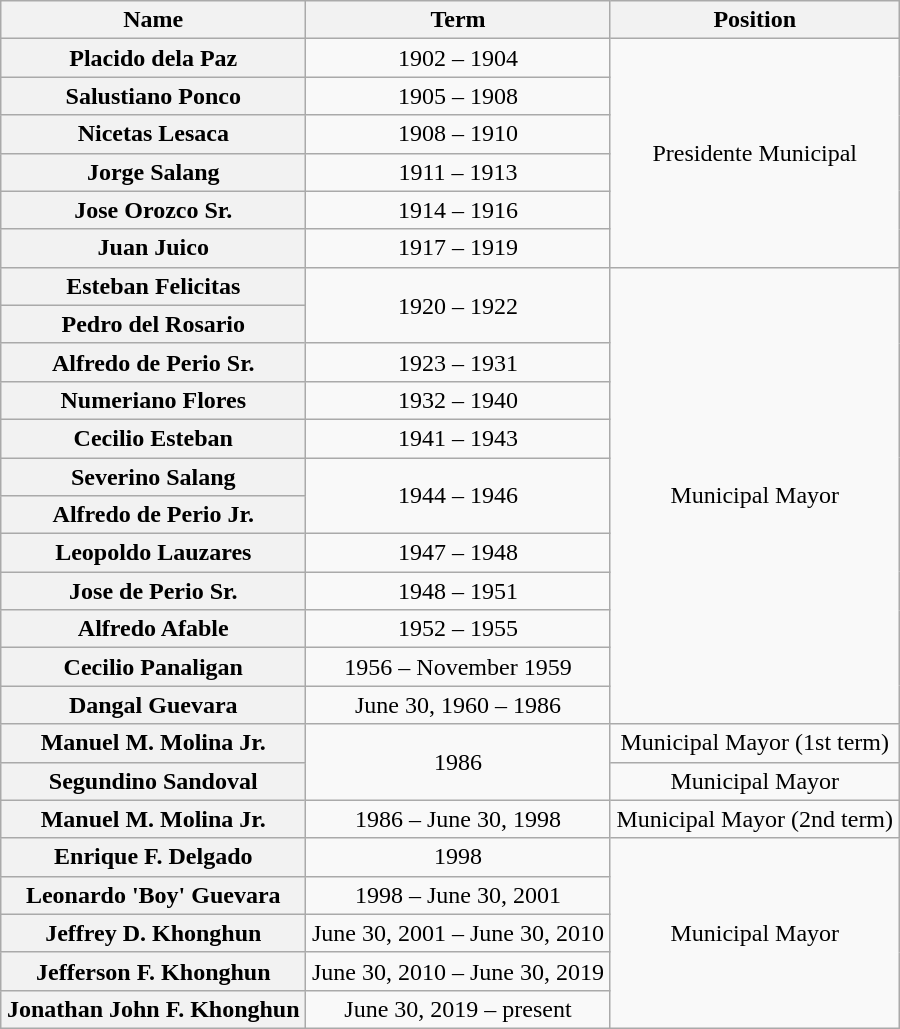<table class="wikitable sortable plainrowheaders" style="text-align:center;width:600px">
<tr>
<th scope="col">Name</th>
<th scope="col">Term</th>
<th scope="col">Position</th>
</tr>
<tr>
<th scope="row">Placido dela Paz</th>
<td>1902 – 1904</td>
<td rowspan="6">Presidente Municipal</td>
</tr>
<tr>
<th scope="row">Salustiano Ponco</th>
<td>1905 – 1908</td>
</tr>
<tr>
<th scope="row">Nicetas Lesaca</th>
<td>1908 – 1910</td>
</tr>
<tr>
<th scope="row">Jorge Salang</th>
<td>1911 – 1913</td>
</tr>
<tr>
<th scope="row">Jose Orozco Sr.</th>
<td>1914 – 1916</td>
</tr>
<tr>
<th scope="row">Juan Juico</th>
<td>1917 – 1919</td>
</tr>
<tr>
<th scope="row">Esteban Felicitas</th>
<td rowspan="2">1920 – 1922</td>
<td rowspan="12">Municipal Mayor</td>
</tr>
<tr>
<th scope="row">Pedro del Rosario</th>
</tr>
<tr>
<th scope="row">Alfredo de Perio Sr.</th>
<td>1923 – 1931</td>
</tr>
<tr>
<th scope="row">Numeriano Flores</th>
<td>1932 – 1940</td>
</tr>
<tr>
<th scope="row">Cecilio Esteban</th>
<td>1941 – 1943</td>
</tr>
<tr>
<th scope="row">Severino Salang</th>
<td rowspan="2">1944 – 1946</td>
</tr>
<tr>
<th scope="row">Alfredo de Perio Jr.</th>
</tr>
<tr>
<th scope="row">Leopoldo Lauzares</th>
<td>1947 – 1948</td>
</tr>
<tr>
<th scope="row">Jose de Perio Sr.</th>
<td>1948 – 1951</td>
</tr>
<tr>
<th scope="row">Alfredo Afable</th>
<td>1952 – 1955</td>
</tr>
<tr>
<th scope="row">Cecilio Panaligan</th>
<td>1956 – November 1959</td>
</tr>
<tr>
<th scope="row">Dangal Guevara</th>
<td>June 30, 1960 – 1986</td>
</tr>
<tr>
<th scope="row">Manuel M. Molina Jr.</th>
<td rowspan="2">1986</td>
<td> Municipal Mayor (1st term)</td>
</tr>
<tr>
<th scope="row">Segundino Sandoval</th>
<td> Municipal Mayor</td>
</tr>
<tr>
<th scope="row">Manuel M. Molina Jr.</th>
<td>1986 – June 30, 1998</td>
<td>Municipal Mayor (2nd term)</td>
</tr>
<tr>
<th scope="row">Enrique F. Delgado</th>
<td>1998</td>
<td rowspan="5">Municipal Mayor</td>
</tr>
<tr>
<th scope="row">Leonardo 'Boy' Guevara</th>
<td>1998 – June 30, 2001</td>
</tr>
<tr>
<th scope="row">Jeffrey D. Khonghun</th>
<td>June 30, 2001 – June 30, 2010</td>
</tr>
<tr>
<th scope="row">Jefferson F. Khonghun</th>
<td>June 30, 2010 – June 30, 2019</td>
</tr>
<tr>
<th scope="row">Jonathan John F. Khonghun</th>
<td>June 30, 2019 – present</td>
</tr>
</table>
